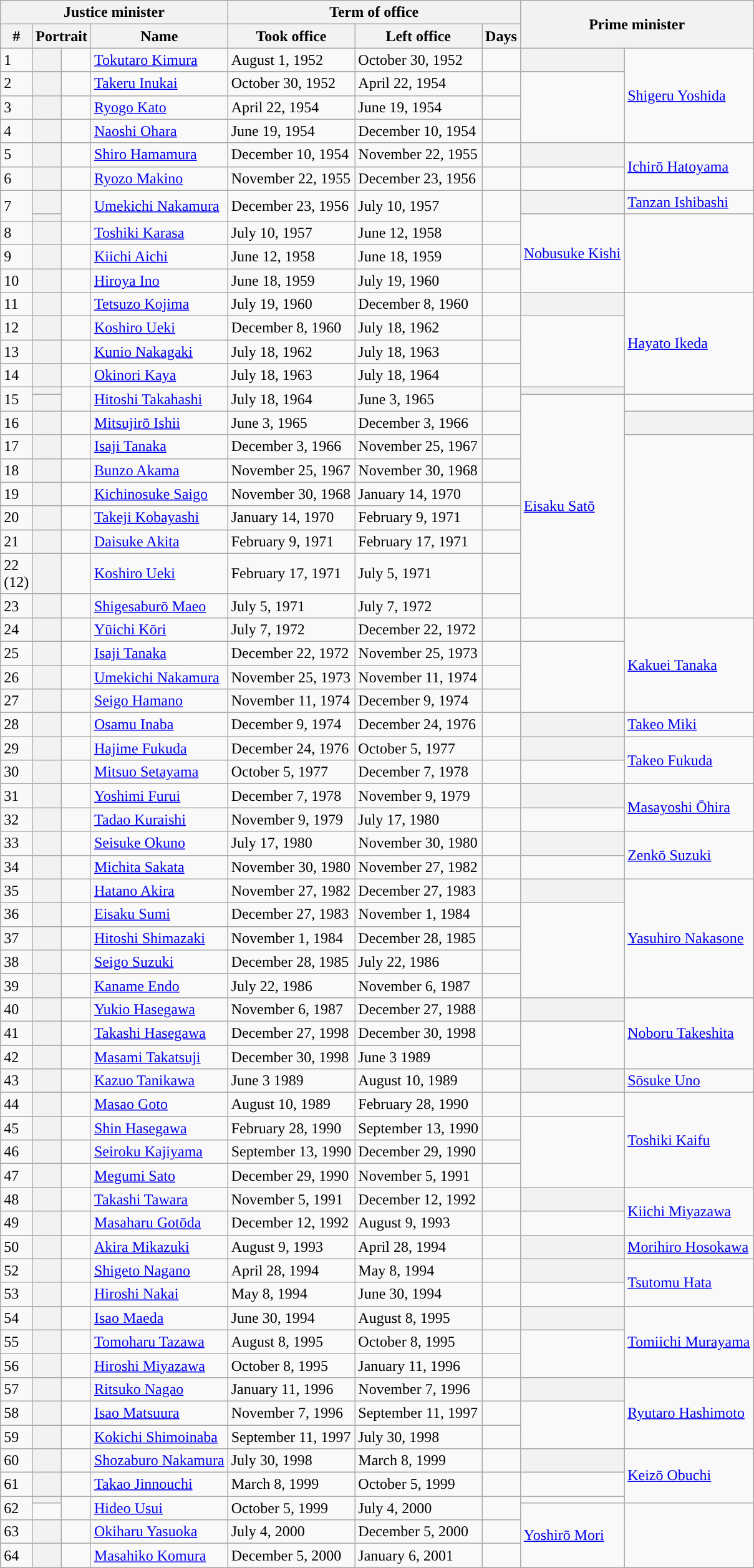<table class="wikitable">
<tr>
<th colspan="4">Justice minister</th>
<th colspan="3">Term of office</th>
<th colspan="2" rowspan="2">Prime minister</th>
</tr>
<tr>
<th>#</th>
<th colspan="2">Portrait</th>
<th>Name</th>
<th>Took office</th>
<th>Left office</th>
<th>Days</th>
</tr>
<tr>
<td>1</td>
<th style="background-color: "></th>
<td></td>
<td><a href='#'>Tokutaro Kimura</a></td>
<td>August 1, 1952</td>
<td>October 30, 1952</td>
<td></td>
<th style="background-color: "></th>
<td rowspan="4"><a href='#'>Shigeru Yoshida</a></td>
</tr>
<tr>
<td>2</td>
<th style="background-color: "></th>
<td></td>
<td><a href='#'>Takeru Inukai</a></td>
<td>October 30, 1952</td>
<td>April 22, 1954</td>
<td></td>
</tr>
<tr>
<td>3</td>
<th style="background-color: "></th>
<td></td>
<td><a href='#'>Ryogo Kato</a></td>
<td>April 22, 1954</td>
<td>June 19, 1954</td>
<td></td>
</tr>
<tr>
<td>4</td>
<th style="background-color: "></th>
<td></td>
<td><a href='#'>Naoshi Ohara</a></td>
<td>June 19, 1954</td>
<td>December 10, 1954</td>
<td></td>
</tr>
<tr>
<td>5</td>
<th style="background-color: "></th>
<td></td>
<td><a href='#'>Shiro Hamamura</a></td>
<td>December 10, 1954</td>
<td>November 22, 1955</td>
<td></td>
<th style="background-color: "></th>
<td rowspan="2"><a href='#'>Ichirō Hatoyama</a></td>
</tr>
<tr>
<td>6</td>
<th style="background-color: "></th>
<td></td>
<td><a href='#'>Ryozo Makino</a></td>
<td>November 22, 1955</td>
<td>December 23, 1956</td>
<td></td>
</tr>
<tr>
<td rowspan="2">7</td>
<th style="background-color: "></th>
<td rowspan="2"></td>
<td rowspan="2"><a href='#'>Umekichi Nakamura</a></td>
<td rowspan="2">December 23, 1956</td>
<td rowspan="2">July 10, 1957</td>
<td rowspan="2"></td>
<th style="background-color: "></th>
<td><a href='#'>Tanzan Ishibashi</a></td>
</tr>
<tr>
<th style="background-color: "></th>
<td rowspan="4"><a href='#'>Nobusuke Kishi</a></td>
</tr>
<tr>
<td>8</td>
<th style="background-color: "></th>
<td></td>
<td><a href='#'>Toshiki Karasa</a></td>
<td>July 10, 1957</td>
<td>June 12, 1958</td>
<td></td>
</tr>
<tr>
<td>9</td>
<th style="background-color: "></th>
<td></td>
<td><a href='#'>Kiichi Aichi</a></td>
<td>June 12, 1958</td>
<td>June 18, 1959</td>
<td></td>
</tr>
<tr>
<td>10</td>
<th style="background-color: "></th>
<td></td>
<td><a href='#'>Hiroya Ino</a></td>
<td>June 18, 1959</td>
<td>July 19, 1960</td>
<td></td>
</tr>
<tr>
<td>11</td>
<th style="background-color: "></th>
<td></td>
<td><a href='#'>Tetsuzo Kojima</a></td>
<td>July 19, 1960</td>
<td>December 8, 1960</td>
<td></td>
<th style="background-color: "></th>
<td rowspan="5"><a href='#'>Hayato Ikeda</a></td>
</tr>
<tr>
<td>12</td>
<th style="background-color: "></th>
<td></td>
<td><a href='#'>Koshiro Ueki</a></td>
<td>December 8, 1960</td>
<td>July 18, 1962</td>
<td></td>
</tr>
<tr>
<td>13</td>
<th style="background-color: "></th>
<td></td>
<td><a href='#'>Kunio Nakagaki</a></td>
<td>July 18, 1962</td>
<td>July 18, 1963</td>
<td></td>
</tr>
<tr>
<td>14</td>
<th style="background-color: "></th>
<td></td>
<td><a href='#'>Okinori Kaya</a></td>
<td>July 18, 1963</td>
<td>July 18, 1964</td>
<td></td>
</tr>
<tr>
<td rowspan="2">15</td>
<th style="background-color: "></th>
<td rowspan="2"></td>
<td rowspan="2"><a href='#'>Hitoshi Takahashi</a></td>
<td rowspan="2">July 18, 1964</td>
<td rowspan="2">June 3, 1965</td>
<td rowspan="2"></td>
<th style="background-color: "></th>
</tr>
<tr>
<th style="background-color: "></th>
<td rowspan="9"><a href='#'>Eisaku Satō</a></td>
</tr>
<tr>
<td>16</td>
<th style="background-color: "></th>
<td></td>
<td><a href='#'>Mitsujirō Ishii</a></td>
<td>June 3, 1965</td>
<td>December 3, 1966</td>
<td></td>
<th style="background-color: "></th>
</tr>
<tr>
<td>17</td>
<th style="background-color: "></th>
<td></td>
<td><a href='#'>Isaji Tanaka</a></td>
<td>December 3, 1966</td>
<td>November 25, 1967</td>
<td></td>
</tr>
<tr>
<td>18</td>
<th style="background-color: "></th>
<td></td>
<td><a href='#'>Bunzo Akama</a></td>
<td>November 25, 1967</td>
<td>November 30, 1968</td>
<td></td>
</tr>
<tr>
<td>19</td>
<th style="background-color: "></th>
<td></td>
<td><a href='#'>Kichinosuke Saigo</a></td>
<td>November 30, 1968</td>
<td>January 14, 1970</td>
<td></td>
</tr>
<tr>
<td>20</td>
<th style="background-color: "></th>
<td></td>
<td><a href='#'>Takeji Kobayashi</a></td>
<td>January 14, 1970</td>
<td>February 9, 1971</td>
<td></td>
</tr>
<tr>
<td>21</td>
<th style="background-color: "></th>
<td></td>
<td><a href='#'>Daisuke Akita</a></td>
<td>February 9, 1971</td>
<td>February 17, 1971</td>
<td></td>
</tr>
<tr>
<td>22<br>(12)</td>
<th style="background-color: "></th>
<td></td>
<td><a href='#'>Koshiro Ueki</a></td>
<td>February 17, 1971</td>
<td>July 5, 1971</td>
<td></td>
</tr>
<tr>
<td>23</td>
<th style="background-color: "></th>
<td></td>
<td><a href='#'>Shigesaburō Maeo</a></td>
<td>July 5, 1971</td>
<td>July 7, 1972</td>
<td></td>
</tr>
<tr>
<td>24</td>
<th style="background-color: "></th>
<td></td>
<td><a href='#'>Yūichi Kōri</a></td>
<td>July 7, 1972</td>
<td>December 22, 1972</td>
<td></td>
<td style="background-color: "></td>
<td rowspan="4"><a href='#'>Kakuei Tanaka</a></td>
</tr>
<tr>
<td>25</td>
<th style="background-color: "></th>
<td></td>
<td><a href='#'>Isaji Tanaka</a></td>
<td>December 22, 1972</td>
<td>November 25, 1973</td>
<td></td>
</tr>
<tr>
<td>26</td>
<th style="background-color: "></th>
<td></td>
<td><a href='#'>Umekichi Nakamura</a></td>
<td>November 25, 1973</td>
<td>November 11, 1974</td>
<td></td>
</tr>
<tr>
<td>27</td>
<th style="background-color: "></th>
<td></td>
<td><a href='#'>Seigo Hamano</a></td>
<td>November 11, 1974</td>
<td>December 9, 1974</td>
<td></td>
</tr>
<tr>
<td>28</td>
<th style="background-color: "></th>
<td></td>
<td><a href='#'>Osamu Inaba</a></td>
<td>December 9, 1974</td>
<td>December 24, 1976</td>
<td></td>
<th style="background-color: "></th>
<td><a href='#'>Takeo Miki</a></td>
</tr>
<tr>
<td>29</td>
<th style="background-color: "></th>
<td></td>
<td><a href='#'>Hajime Fukuda</a></td>
<td>December 24, 1976</td>
<td>October 5, 1977</td>
<td></td>
<th style="background-color: "></th>
<td rowspan="2"><a href='#'>Takeo Fukuda</a></td>
</tr>
<tr>
<td>30</td>
<th style="background-color: "></th>
<td></td>
<td><a href='#'>Mitsuo Setayama</a></td>
<td>October 5, 1977</td>
<td>December 7, 1978</td>
<td></td>
</tr>
<tr>
<td>31</td>
<th style="background-color: "></th>
<td></td>
<td><a href='#'>Yoshimi Furui</a></td>
<td>December 7, 1978</td>
<td>November 9, 1979</td>
<td></td>
<th style="background-color: "></th>
<td rowspan="2"><a href='#'>Masayoshi Ōhira</a></td>
</tr>
<tr>
<td>32</td>
<th style="background-color: "></th>
<td></td>
<td><a href='#'>Tadao Kuraishi</a></td>
<td>November 9, 1979</td>
<td>July 17, 1980</td>
<td></td>
</tr>
<tr>
<td>33</td>
<th style="background-color: "></th>
<td></td>
<td><a href='#'>Seisuke Okuno</a></td>
<td>July 17, 1980</td>
<td>November 30, 1980</td>
<td></td>
<th style="background-color: "></th>
<td rowspan="2"><a href='#'>Zenkō Suzuki</a></td>
</tr>
<tr>
<td>34</td>
<th style="background-color: "></th>
<td></td>
<td><a href='#'>Michita Sakata</a></td>
<td>November 30, 1980</td>
<td>November 27, 1982</td>
<td></td>
</tr>
<tr>
<td>35</td>
<th style="background-color: "></th>
<td></td>
<td><a href='#'>Hatano Akira</a></td>
<td>November 27, 1982</td>
<td>December 27, 1983</td>
<td></td>
<th style="background-color: "></th>
<td rowspan="5"><a href='#'>Yasuhiro Nakasone</a></td>
</tr>
<tr>
<td>36</td>
<th style="background-color: "></th>
<td></td>
<td><a href='#'>Eisaku Sumi</a></td>
<td>December 27, 1983</td>
<td>November 1, 1984</td>
<td></td>
</tr>
<tr>
<td>37</td>
<th style="background-color: "></th>
<td></td>
<td><a href='#'>Hitoshi Shimazaki</a></td>
<td>November 1, 1984</td>
<td>December 28, 1985</td>
<td></td>
</tr>
<tr>
<td>38</td>
<th style="background-color: "></th>
<td></td>
<td><a href='#'>Seigo Suzuki</a></td>
<td>December 28, 1985</td>
<td>July 22, 1986</td>
<td></td>
</tr>
<tr>
<td>39</td>
<th style="background-color: "></th>
<td></td>
<td><a href='#'>Kaname Endo</a></td>
<td>July 22, 1986</td>
<td>November 6, 1987</td>
<td></td>
</tr>
<tr>
<td>40</td>
<th style="background-color: "></th>
<td></td>
<td><a href='#'>Yukio Hasegawa</a></td>
<td>November 6, 1987</td>
<td>December 27, 1988</td>
<td></td>
<th style="background-color: "></th>
<td rowspan="3"><a href='#'>Noboru Takeshita</a></td>
</tr>
<tr>
<td>41</td>
<th style="background-color: "></th>
<td></td>
<td><a href='#'>Takashi Hasegawa</a></td>
<td>December 27, 1998</td>
<td>December 30, 1998</td>
<td></td>
</tr>
<tr>
<td>42</td>
<th style="background-color: "></th>
<td></td>
<td><a href='#'>Masami Takatsuji</a></td>
<td>December 30, 1998</td>
<td>June 3 1989</td>
<td></td>
</tr>
<tr>
<td>43</td>
<th style="background-color: "></th>
<td></td>
<td><a href='#'>Kazuo Tanikawa</a></td>
<td>June 3 1989</td>
<td>August 10, 1989</td>
<td></td>
<th style="background-color: "></th>
<td><a href='#'>Sōsuke Uno</a></td>
</tr>
<tr>
<td>44</td>
<th style="background-color: "></th>
<td></td>
<td><a href='#'>Masao Goto</a></td>
<td>August 10, 1989</td>
<td>February 28, 1990</td>
<td></td>
<td style="background-color: "></td>
<td rowspan="4"><a href='#'>Toshiki Kaifu</a></td>
</tr>
<tr>
<td>45</td>
<th style="background-color: "></th>
<td></td>
<td><a href='#'>Shin Hasegawa</a></td>
<td>February 28, 1990</td>
<td>September 13, 1990</td>
<td></td>
</tr>
<tr>
<td>46</td>
<th style="background-color: "></th>
<td></td>
<td><a href='#'>Seiroku Kajiyama</a></td>
<td>September 13, 1990</td>
<td>December 29, 1990</td>
<td></td>
</tr>
<tr>
<td>47</td>
<th style="background-color: "></th>
<td></td>
<td><a href='#'>Megumi Sato</a></td>
<td>December 29, 1990</td>
<td>November 5, 1991</td>
<td></td>
</tr>
<tr>
<td>48</td>
<th style="background-color: "></th>
<td></td>
<td><a href='#'>Takashi Tawara</a></td>
<td>November 5, 1991</td>
<td>December 12, 1992</td>
<td></td>
<th style="background-color: "></th>
<td rowspan="2"><a href='#'>Kiichi Miyazawa</a></td>
</tr>
<tr>
<td>49</td>
<th style="background-color: "></th>
<td></td>
<td><a href='#'>Masaharu Gotōda</a></td>
<td>December 12, 1992</td>
<td>August 9, 1993</td>
<td></td>
</tr>
<tr>
<td>50</td>
<th style="background-color: "></th>
<td></td>
<td><a href='#'>Akira Mikazuki</a></td>
<td>August 9, 1993</td>
<td>April 28, 1994</td>
<td></td>
<th style="background-color: "></th>
<td><a href='#'>Morihiro Hosokawa</a></td>
</tr>
<tr>
<td>52</td>
<th style="background-color: "></th>
<td></td>
<td><a href='#'>Shigeto Nagano</a></td>
<td>April 28, 1994</td>
<td>May 8, 1994</td>
<td></td>
<th style="background-color: "></th>
<td rowspan="2"><a href='#'>Tsutomu Hata</a></td>
</tr>
<tr>
<td>53</td>
<th style="background-color: "></th>
<td></td>
<td><a href='#'>Hiroshi Nakai</a></td>
<td>May 8, 1994</td>
<td>June 30, 1994</td>
<td></td>
</tr>
<tr>
<td>54</td>
<th style="background-color: "></th>
<td></td>
<td><a href='#'>Isao Maeda</a></td>
<td>June 30, 1994</td>
<td>August 8, 1995</td>
<td></td>
<th style="background-color: "></th>
<td rowspan="3"><a href='#'>Tomiichi Murayama</a></td>
</tr>
<tr>
<td>55</td>
<th style="background-color: "></th>
<td></td>
<td><a href='#'>Tomoharu Tazawa</a></td>
<td>August 8, 1995</td>
<td>October 8, 1995</td>
<td></td>
</tr>
<tr>
<td>56</td>
<th style="background-color: "></th>
<td></td>
<td><a href='#'>Hiroshi Miyazawa</a></td>
<td>October 8, 1995</td>
<td>January 11, 1996</td>
<td></td>
</tr>
<tr>
<td>57</td>
<th style="background-color: "></th>
<td></td>
<td><a href='#'>Ritsuko Nagao</a></td>
<td>January 11, 1996</td>
<td>November 7, 1996</td>
<td></td>
<th style="background-color: "></th>
<td rowspan="3"><a href='#'>Ryutaro Hashimoto</a></td>
</tr>
<tr>
<td>58</td>
<th style="background-color: "></th>
<td></td>
<td><a href='#'>Isao Matsuura</a></td>
<td>November 7, 1996</td>
<td>September 11, 1997</td>
<td></td>
</tr>
<tr>
<td>59</td>
<th style="background-color: "></th>
<td></td>
<td><a href='#'>Kokichi Shimoinaba</a></td>
<td>September 11, 1997</td>
<td>July 30, 1998</td>
<td></td>
</tr>
<tr>
<td>60</td>
<th style="background-color: "></th>
<td></td>
<td><a href='#'>Shozaburo Nakamura</a></td>
<td>July 30, 1998</td>
<td>March 8, 1999</td>
<td></td>
<th style="background-color: "></th>
<td rowspan="3"><a href='#'>Keizō Obuchi</a></td>
</tr>
<tr>
<td>61</td>
<th style="background-color: "></th>
<td></td>
<td><a href='#'>Takao Jinnouchi</a></td>
<td>March 8, 1999</td>
<td>October 5, 1999</td>
<td></td>
</tr>
<tr>
<td rowspan="2">62</td>
<th style="background-color: "></th>
<td rowspan="2"></td>
<td rowspan="2"><a href='#'>Hideo Usui</a></td>
<td rowspan="2">October 5, 1999</td>
<td rowspan="2">July 4, 2000</td>
<td rowspan="2"></td>
<td></td>
</tr>
<tr>
<td style="background-color: "></td>
<td rowspan="3"><a href='#'>Yoshirō Mori</a></td>
</tr>
<tr>
<td>63</td>
<th style="background-color: "></th>
<td></td>
<td><a href='#'>Okiharu Yasuoka</a></td>
<td>July 4, 2000</td>
<td>December 5, 2000</td>
<td></td>
</tr>
<tr>
<td>64</td>
<th style="background-color: "></th>
<td></td>
<td><a href='#'>Masahiko Komura</a></td>
<td>December 5, 2000</td>
<td>January 6, 2001</td>
<td></td>
</tr>
</table>
